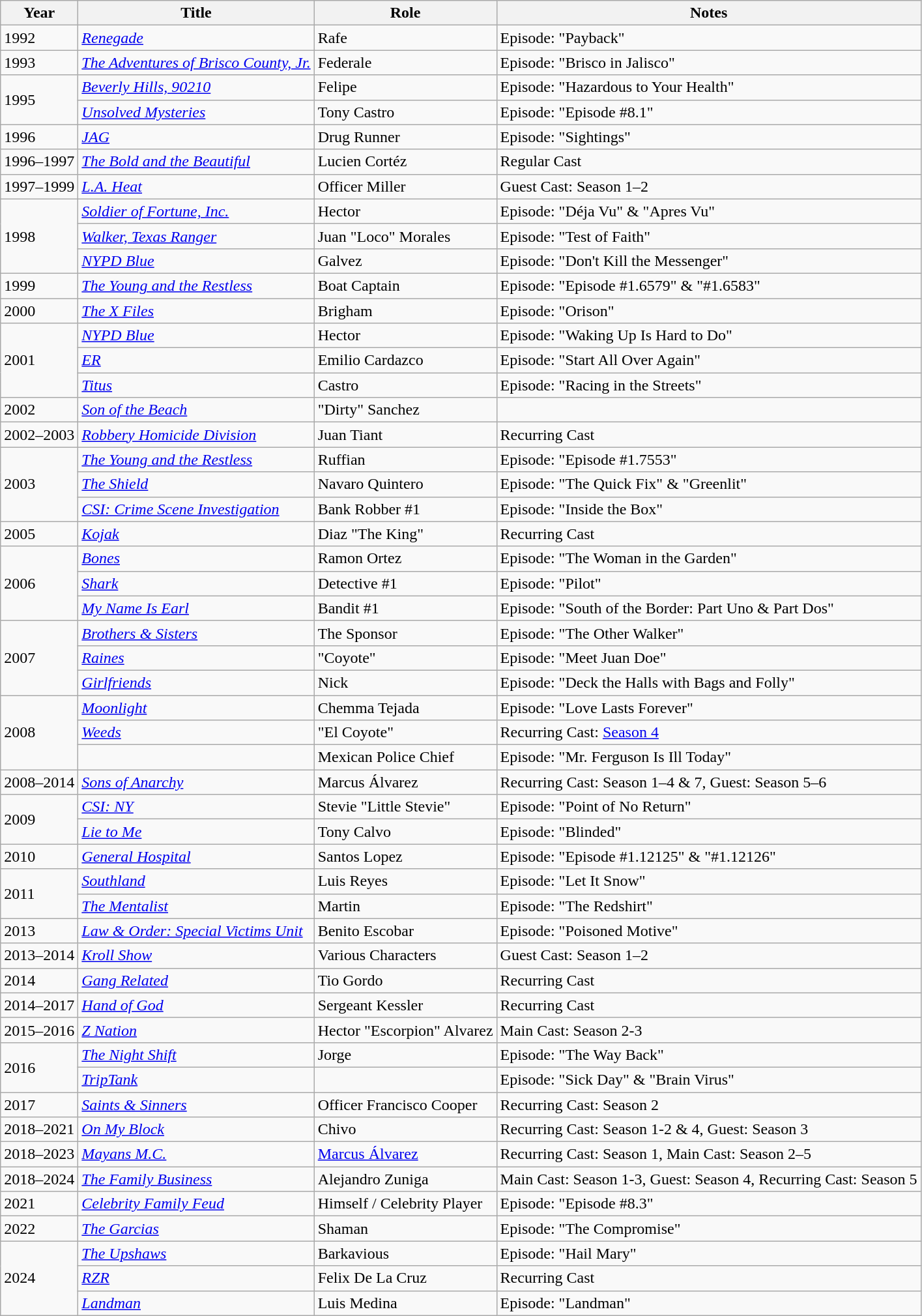<table class="wikitable plainrowheaders sortable" style="margin-right: 0;">
<tr>
<th>Year</th>
<th>Title</th>
<th>Role</th>
<th>Notes</th>
</tr>
<tr>
<td>1992</td>
<td><em><a href='#'>Renegade</a></em></td>
<td>Rafe</td>
<td>Episode: "Payback"</td>
</tr>
<tr>
<td>1993</td>
<td><em><a href='#'>The Adventures of Brisco County, Jr.</a></em></td>
<td>Federale</td>
<td>Episode: "Brisco in Jalisco"</td>
</tr>
<tr>
<td rowspan="2">1995</td>
<td><em><a href='#'>Beverly Hills, 90210</a></em></td>
<td>Felipe</td>
<td>Episode: "Hazardous to Your Health"</td>
</tr>
<tr>
<td><em><a href='#'>Unsolved Mysteries</a></em></td>
<td>Tony Castro</td>
<td>Episode: "Episode #8.1"</td>
</tr>
<tr>
<td>1996</td>
<td><em><a href='#'>JAG</a></em></td>
<td>Drug Runner</td>
<td>Episode: "Sightings"</td>
</tr>
<tr>
<td>1996–1997</td>
<td><em><a href='#'>The Bold and the Beautiful</a></em></td>
<td>Lucien Cortéz</td>
<td>Regular Cast</td>
</tr>
<tr>
<td>1997–1999</td>
<td><em><a href='#'>L.A. Heat</a></em></td>
<td>Officer Miller</td>
<td>Guest Cast: Season 1–2</td>
</tr>
<tr>
<td rowspan="3">1998</td>
<td><em><a href='#'>Soldier of Fortune, Inc.</a></em></td>
<td>Hector</td>
<td>Episode: "Déja Vu" & "Apres Vu"</td>
</tr>
<tr>
<td><em><a href='#'>Walker, Texas Ranger</a></em></td>
<td>Juan "Loco" Morales</td>
<td>Episode: "Test of Faith"</td>
</tr>
<tr>
<td><em><a href='#'>NYPD Blue</a></em></td>
<td>Galvez</td>
<td>Episode: "Don't Kill the Messenger"</td>
</tr>
<tr>
<td>1999</td>
<td><em><a href='#'>The Young and the Restless</a></em></td>
<td>Boat Captain</td>
<td>Episode: "Episode #1.6579" & "#1.6583"</td>
</tr>
<tr>
<td>2000</td>
<td><em><a href='#'>The X Files</a></em></td>
<td>Brigham</td>
<td>Episode: "Orison"</td>
</tr>
<tr>
<td rowspan="3">2001</td>
<td><em><a href='#'>NYPD Blue</a></em></td>
<td>Hector</td>
<td>Episode: "Waking Up Is Hard to Do"</td>
</tr>
<tr>
<td><em><a href='#'>ER</a></em></td>
<td>Emilio Cardazco</td>
<td>Episode: "Start All Over Again"</td>
</tr>
<tr>
<td><em><a href='#'>Titus</a></em></td>
<td>Castro</td>
<td>Episode: "Racing in the Streets"</td>
</tr>
<tr>
<td>2002</td>
<td><em><a href='#'>Son of the Beach</a></em></td>
<td>"Dirty" Sanchez</td>
<td></td>
</tr>
<tr>
<td>2002–2003</td>
<td><em><a href='#'>Robbery Homicide Division</a></em></td>
<td>Juan Tiant</td>
<td>Recurring Cast</td>
</tr>
<tr>
<td rowspan="3">2003</td>
<td><em><a href='#'>The Young and the Restless</a></em></td>
<td>Ruffian</td>
<td>Episode: "Episode #1.7553"</td>
</tr>
<tr>
<td><em><a href='#'>The Shield</a></em></td>
<td>Navaro Quintero</td>
<td>Episode: "The Quick Fix" & "Greenlit"</td>
</tr>
<tr>
<td><em><a href='#'>CSI: Crime Scene Investigation</a></em></td>
<td>Bank Robber #1</td>
<td>Episode: "Inside the Box"</td>
</tr>
<tr>
<td>2005</td>
<td><em><a href='#'>Kojak</a></em></td>
<td>Diaz "The King"</td>
<td>Recurring Cast</td>
</tr>
<tr>
<td rowspan="3">2006</td>
<td><em><a href='#'>Bones</a></em></td>
<td>Ramon Ortez</td>
<td>Episode: "The Woman in the Garden"</td>
</tr>
<tr>
<td><em><a href='#'>Shark</a></em></td>
<td>Detective #1</td>
<td>Episode: "Pilot"</td>
</tr>
<tr>
<td><em><a href='#'>My Name Is Earl</a></em></td>
<td>Bandit #1</td>
<td>Episode: "South of the Border: Part Uno & Part Dos"</td>
</tr>
<tr>
<td rowspan="3">2007</td>
<td><em><a href='#'>Brothers & Sisters</a></em></td>
<td>The Sponsor</td>
<td>Episode: "The Other Walker"</td>
</tr>
<tr>
<td><em><a href='#'>Raines</a></em></td>
<td>"Coyote"</td>
<td>Episode: "Meet Juan Doe"</td>
</tr>
<tr>
<td><em><a href='#'>Girlfriends</a></em></td>
<td>Nick</td>
<td>Episode: "Deck the Halls with Bags and Folly"</td>
</tr>
<tr>
<td rowspan="3">2008</td>
<td><em><a href='#'>Moonlight</a></em></td>
<td>Chemma Tejada</td>
<td>Episode: "Love Lasts Forever"</td>
</tr>
<tr>
<td><em><a href='#'>Weeds</a></em></td>
<td>"El Coyote"</td>
<td>Recurring Cast: <a href='#'>Season 4</a></td>
</tr>
<tr>
<td></td>
<td>Mexican Police Chief</td>
<td>Episode: "Mr. Ferguson Is Ill Today"</td>
</tr>
<tr>
<td>2008–2014</td>
<td><em><a href='#'>Sons of Anarchy</a></em></td>
<td>Marcus Álvarez</td>
<td>Recurring Cast: Season 1–4 & 7, Guest: Season 5–6</td>
</tr>
<tr>
<td rowspan="2">2009</td>
<td><em><a href='#'>CSI: NY</a></em></td>
<td>Stevie "Little Stevie"</td>
<td>Episode: "Point of No Return"</td>
</tr>
<tr>
<td><em><a href='#'> Lie to Me</a></em></td>
<td>Tony Calvo</td>
<td>Episode: "Blinded"</td>
</tr>
<tr>
<td>2010</td>
<td><em><a href='#'>General Hospital</a></em></td>
<td>Santos Lopez</td>
<td>Episode: "Episode #1.12125" & "#1.12126"</td>
</tr>
<tr>
<td rowspan="2">2011</td>
<td><em><a href='#'>Southland</a></em></td>
<td>Luis Reyes</td>
<td>Episode: "Let It Snow"</td>
</tr>
<tr>
<td><em><a href='#'>The Mentalist</a></em></td>
<td>Martin</td>
<td>Episode: "The Redshirt"</td>
</tr>
<tr>
<td>2013</td>
<td><em><a href='#'>Law & Order: Special Victims Unit</a></em></td>
<td>Benito Escobar</td>
<td>Episode: "Poisoned Motive"</td>
</tr>
<tr>
<td>2013–2014</td>
<td><em><a href='#'>Kroll Show</a></em></td>
<td>Various Characters</td>
<td>Guest Cast: Season 1–2</td>
</tr>
<tr>
<td>2014</td>
<td><em><a href='#'>Gang Related</a></em></td>
<td>Tio Gordo</td>
<td>Recurring Cast</td>
</tr>
<tr>
<td>2014–2017</td>
<td><em><a href='#'>Hand of God</a></em></td>
<td>Sergeant Kessler</td>
<td>Recurring Cast</td>
</tr>
<tr>
<td>2015–2016</td>
<td><em><a href='#'>Z Nation</a></em></td>
<td>Hector "Escorpion" Alvarez</td>
<td>Main Cast: Season 2-3</td>
</tr>
<tr>
<td rowspan="2">2016</td>
<td><em><a href='#'>The Night Shift</a></em></td>
<td>Jorge</td>
<td>Episode: "The Way Back"</td>
</tr>
<tr>
<td><em><a href='#'>TripTank</a></em></td>
<td></td>
<td>Episode: "Sick Day" & "Brain Virus"</td>
</tr>
<tr>
<td>2017</td>
<td><em><a href='#'>Saints & Sinners</a></em></td>
<td>Officer Francisco Cooper</td>
<td>Recurring Cast: Season 2</td>
</tr>
<tr>
<td>2018–2021</td>
<td><em><a href='#'>On My Block</a></em></td>
<td>Chivo</td>
<td>Recurring Cast: Season 1-2 & 4, Guest: Season 3</td>
</tr>
<tr>
<td>2018–2023</td>
<td><em><a href='#'>Mayans M.C.</a></em></td>
<td><a href='#'>Marcus Álvarez</a></td>
<td>Recurring Cast: Season 1, Main Cast: Season 2–5</td>
</tr>
<tr>
<td>2018–2024</td>
<td><em><a href='#'>The Family Business</a></em></td>
<td>Alejandro Zuniga</td>
<td>Main Cast: Season 1-3, Guest: Season 4, Recurring Cast: Season 5</td>
</tr>
<tr>
<td>2021</td>
<td><em><a href='#'>Celebrity Family Feud</a></em></td>
<td>Himself / Celebrity Player</td>
<td>Episode: "Episode #8.3"</td>
</tr>
<tr>
<td>2022</td>
<td><em><a href='#'>The Garcias</a></em></td>
<td>Shaman</td>
<td>Episode: "The Compromise"</td>
</tr>
<tr>
<td rowspan="3">2024</td>
<td><em><a href='#'>The Upshaws</a></em></td>
<td>Barkavious</td>
<td>Episode: "Hail Mary"</td>
</tr>
<tr>
<td><em><a href='#'>RZR</a></em></td>
<td>Felix De La Cruz</td>
<td>Recurring Cast</td>
</tr>
<tr>
<td><em><a href='#'>Landman</a></em></td>
<td>Luis Medina</td>
<td>Episode: "Landman"</td>
</tr>
</table>
